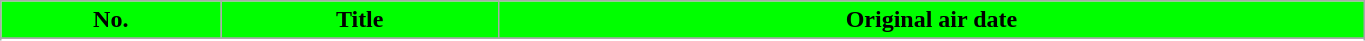<table class="wikitable plainrowheaders" width="72%">
<tr>
<th scope="col" style="background-color: #00FF00;">No.</th>
<th scope="col" style="background-color: #00FF00;">Title</th>
<th scope="col" style="background-color: #00FF00;">Original air date</th>
</tr>
<tr>
</tr>
<tr>
</tr>
<tr>
</tr>
<tr>
</tr>
<tr>
</tr>
<tr>
</tr>
<tr>
</tr>
<tr>
</tr>
<tr>
</tr>
<tr>
</tr>
<tr>
</tr>
<tr>
</tr>
<tr>
</tr>
</table>
